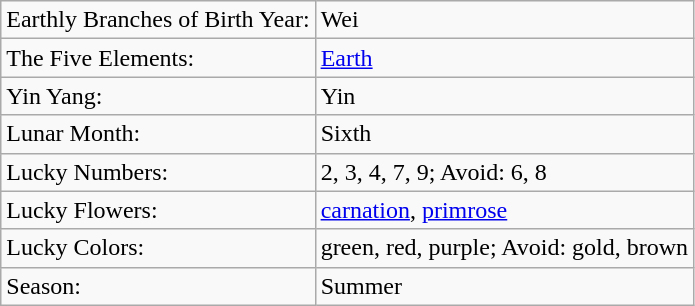<table class="wikitable">
<tr>
<td>Earthly Branches of Birth Year:</td>
<td>Wei</td>
</tr>
<tr>
<td>The Five Elements:</td>
<td><a href='#'>Earth</a></td>
</tr>
<tr>
<td>Yin Yang:</td>
<td>Yin</td>
</tr>
<tr>
<td>Lunar Month:</td>
<td>Sixth</td>
</tr>
<tr>
<td>Lucky Numbers:</td>
<td>2, 3, 4, 7, 9; Avoid: 6, 8</td>
</tr>
<tr>
<td>Lucky Flowers:</td>
<td><a href='#'>carnation</a>, <a href='#'>primrose</a></td>
</tr>
<tr>
<td>Lucky Colors:</td>
<td>green, red, purple; Avoid: gold, brown</td>
</tr>
<tr>
<td>Season:</td>
<td>Summer</td>
</tr>
</table>
